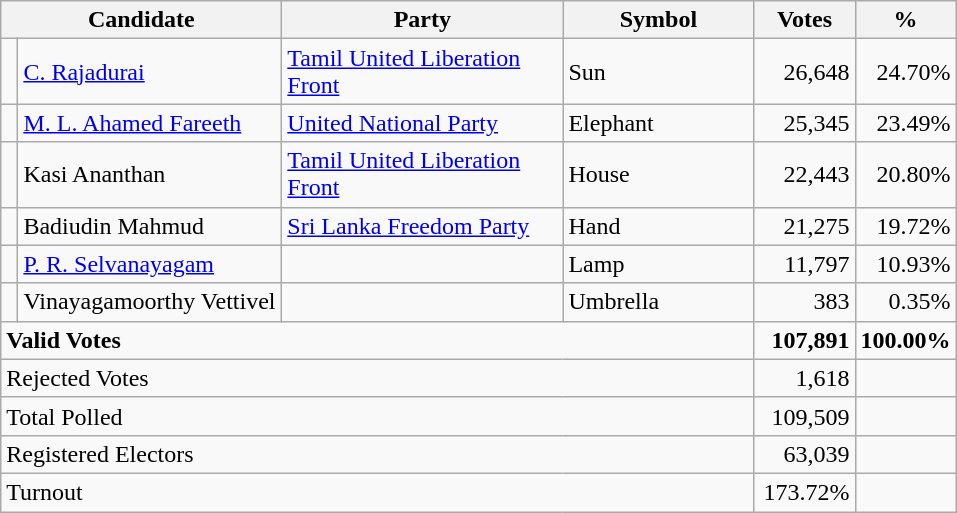<table class="wikitable" border="1" style="text-align:right;">
<tr>
<th align=left colspan=2 width="180">Candidate</th>
<th align=left width="180">Party</th>
<th align=left width="120">Symbol</th>
<th align=left width="60">Votes</th>
<th align=left width="60">%</th>
</tr>
<tr>
<td bgcolor=> </td>
<td align=left><a href='#'>C. Rajadurai</a></td>
<td align=left><a href='#'>Tamil United Liberation Front</a></td>
<td align=left>Sun</td>
<td>26,648</td>
<td>24.70%</td>
</tr>
<tr>
<td bgcolor=> </td>
<td align=left><a href='#'>M. L. Ahamed Fareeth</a></td>
<td align=left><a href='#'>United National Party</a></td>
<td align=left>Elephant</td>
<td>25,345</td>
<td>23.49%</td>
</tr>
<tr>
<td bgcolor=> </td>
<td align=left>Kasi Ananthan</td>
<td align=left><a href='#'>Tamil United Liberation Front</a></td>
<td align=left>House</td>
<td>22,443</td>
<td>20.80%</td>
</tr>
<tr>
<td bgcolor=> </td>
<td align=left>Badiudin Mahmud</td>
<td align=left><a href='#'>Sri Lanka Freedom Party</a></td>
<td align=left>Hand</td>
<td>21,275</td>
<td>19.72%</td>
</tr>
<tr>
<td></td>
<td align=left><a href='#'>P. R. Selvanayagam</a></td>
<td></td>
<td align=left>Lamp</td>
<td>11,797</td>
<td>10.93%</td>
</tr>
<tr>
<td></td>
<td align=left>Vinayagamoorthy Vettivel</td>
<td></td>
<td align=left>Umbrella</td>
<td>383</td>
<td>0.35%</td>
</tr>
<tr>
<td align=left colspan=4><strong>Valid Votes</strong></td>
<td><strong>107,891</strong></td>
<td><strong>100.00%</strong></td>
</tr>
<tr>
<td align=left colspan=4>Rejected Votes</td>
<td>1,618</td>
<td></td>
</tr>
<tr>
<td align=left colspan=4>Total Polled</td>
<td>109,509</td>
<td></td>
</tr>
<tr>
<td align=left colspan=4>Registered Electors</td>
<td>63,039</td>
<td></td>
</tr>
<tr>
<td align=left colspan=4>Turnout</td>
<td>173.72%</td>
<td></td>
</tr>
</table>
